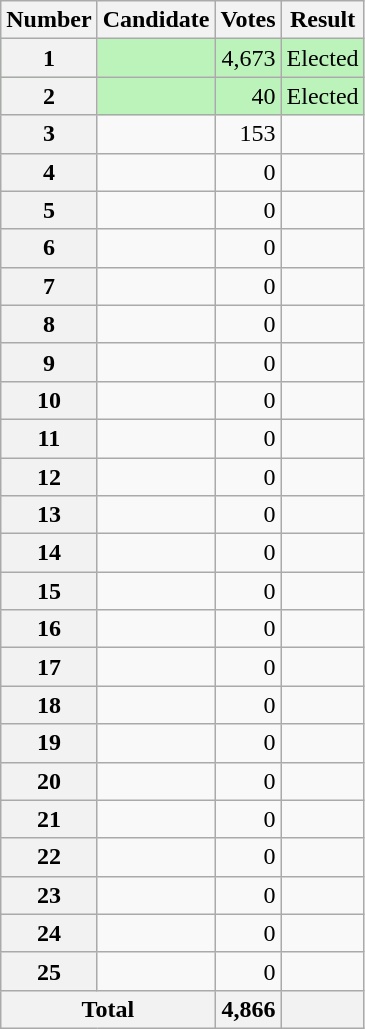<table class="wikitable sortable">
<tr>
<th scope="col">Number</th>
<th scope="col">Candidate</th>
<th scope="col">Votes</th>
<th scope="col">Result</th>
</tr>
<tr bgcolor=bbf3bb>
<th scope="row">1</th>
<td></td>
<td align="right">4,673</td>
<td>Elected</td>
</tr>
<tr bgcolor=bbf3bb>
<th scope="row">2</th>
<td></td>
<td align="right">40</td>
<td>Elected</td>
</tr>
<tr>
<th scope="row">3</th>
<td></td>
<td align="right">153</td>
<td></td>
</tr>
<tr>
<th scope="row">4</th>
<td></td>
<td align="right">0</td>
<td></td>
</tr>
<tr>
<th scope="row">5</th>
<td></td>
<td align="right">0</td>
<td></td>
</tr>
<tr>
<th scope="row">6</th>
<td></td>
<td align="right">0</td>
<td></td>
</tr>
<tr>
<th scope="row">7</th>
<td></td>
<td align="right">0</td>
<td></td>
</tr>
<tr>
<th scope="row">8</th>
<td></td>
<td align="right">0</td>
<td></td>
</tr>
<tr>
<th scope="row">9</th>
<td></td>
<td align="right">0</td>
<td></td>
</tr>
<tr>
<th scope="row">10</th>
<td></td>
<td align="right">0</td>
<td></td>
</tr>
<tr>
<th scope="row">11</th>
<td></td>
<td align="right">0</td>
<td></td>
</tr>
<tr>
<th scope="row">12</th>
<td></td>
<td align="right">0</td>
<td></td>
</tr>
<tr>
<th scope="row">13</th>
<td></td>
<td align="right">0</td>
<td></td>
</tr>
<tr>
<th scope="row">14</th>
<td></td>
<td align="right">0</td>
<td></td>
</tr>
<tr>
<th scope="row">15</th>
<td></td>
<td align="right">0</td>
<td></td>
</tr>
<tr>
<th scope="row">16</th>
<td></td>
<td align="right">0</td>
<td></td>
</tr>
<tr>
<th scope="row">17</th>
<td></td>
<td align="right">0</td>
<td></td>
</tr>
<tr>
<th scope="row">18</th>
<td></td>
<td align="right">0</td>
<td></td>
</tr>
<tr>
<th scope="row">19</th>
<td></td>
<td align="right">0</td>
<td></td>
</tr>
<tr>
<th scope="row">20</th>
<td></td>
<td align="right">0</td>
<td></td>
</tr>
<tr>
<th scope="row">21</th>
<td></td>
<td align="right">0</td>
<td></td>
</tr>
<tr>
<th scope="row">22</th>
<td></td>
<td align="right">0</td>
<td></td>
</tr>
<tr>
<th scope="row">23</th>
<td></td>
<td align="right">0</td>
<td></td>
</tr>
<tr>
<th scope="row">24</th>
<td></td>
<td align="right">0</td>
<td></td>
</tr>
<tr>
<th scope="row">25</th>
<td></td>
<td align="right">0</td>
<td></td>
</tr>
<tr class=sortbottom>
<th scope="row" colspan="2">Total</th>
<th style="text-align:right">4,866</th>
<th></th>
</tr>
</table>
